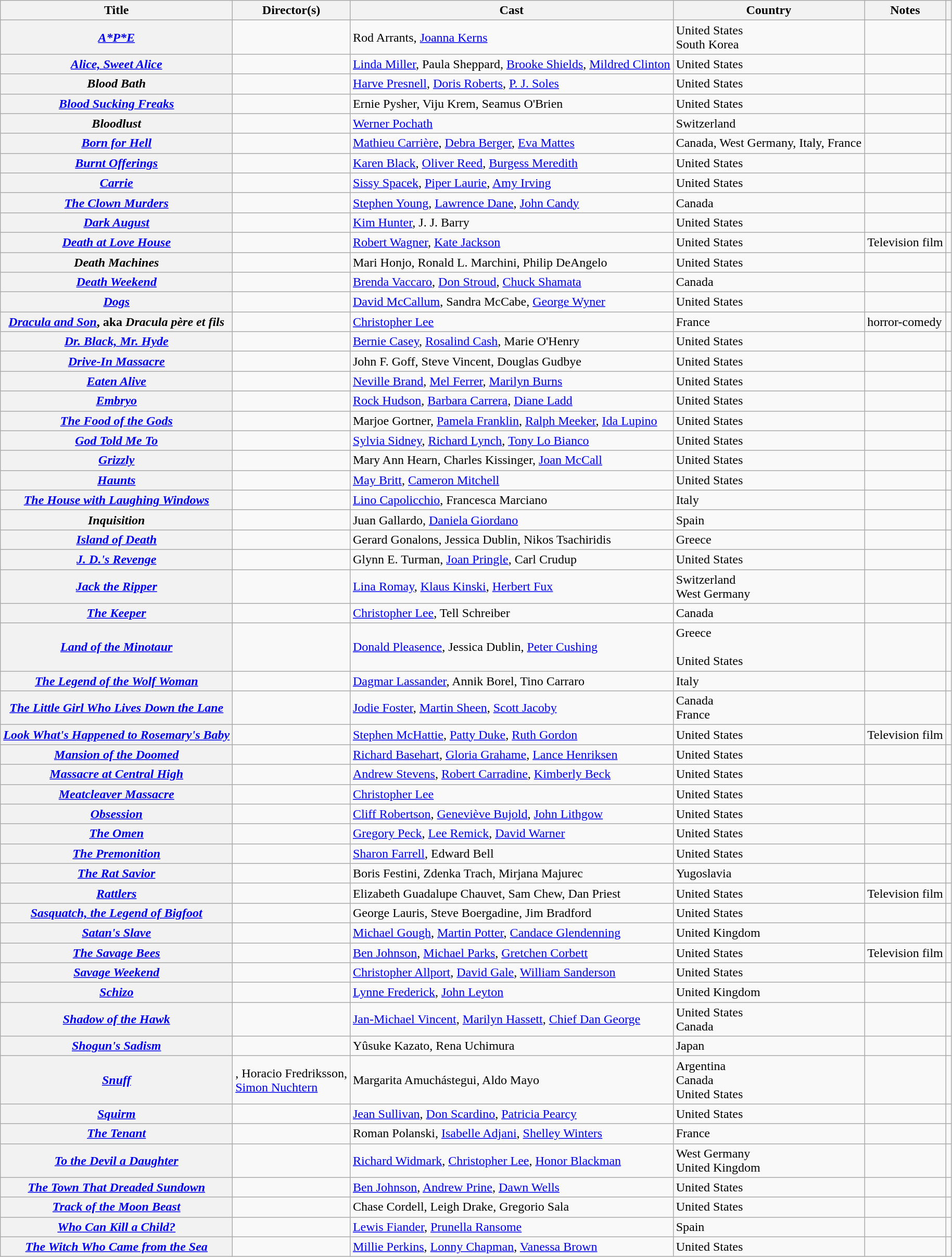<table class="wikitable sortable">
<tr>
<th scope="col">Title</th>
<th scope="col">Director(s)</th>
<th scope="col" class="unsortable">Cast</th>
<th scope="col">Country</th>
<th scope="col" class="unsortable">Notes</th>
<th scope="col" class="unsortable"></th>
</tr>
<tr>
<th><em><a href='#'>A*P*E</a></em></th>
<td></td>
<td>Rod Arrants, <a href='#'>Joanna Kerns</a></td>
<td>United States<br>South Korea</td>
<td></td>
<td style="text-align:center;"></td>
</tr>
<tr>
<th><em><a href='#'>Alice, Sweet Alice</a></em></th>
<td></td>
<td><a href='#'>Linda Miller</a>, Paula Sheppard, <a href='#'>Brooke Shields</a>, <a href='#'>Mildred Clinton</a></td>
<td>United States</td>
<td></td>
<td style="text-align:center;"></td>
</tr>
<tr>
<th><em>Blood Bath</em></th>
<td></td>
<td><a href='#'>Harve Presnell</a>, <a href='#'>Doris Roberts</a>, <a href='#'>P. J. Soles</a></td>
<td>United States</td>
<td></td>
<td style="text-align:center;"></td>
</tr>
<tr>
<th><em><a href='#'>Blood Sucking Freaks</a></em></th>
<td></td>
<td>Ernie Pysher, Viju Krem, Seamus O'Brien</td>
<td>United States</td>
<td></td>
<td style="text-align:center;"></td>
</tr>
<tr>
<th><em>Bloodlust</em></th>
<td></td>
<td><a href='#'>Werner Pochath</a></td>
<td>Switzerland</td>
<td></td>
<td style="text-align:center;"></td>
</tr>
<tr>
<th><em><a href='#'>Born for Hell</a></em></th>
<td></td>
<td><a href='#'>Mathieu Carrière</a>, <a href='#'>Debra Berger</a>, <a href='#'>Eva Mattes</a></td>
<td>Canada, West Germany, Italy, France</td>
<td></td>
<td style="text-align:center;"></td>
</tr>
<tr>
<th><em><a href='#'>Burnt Offerings</a></em></th>
<td></td>
<td><a href='#'>Karen Black</a>, <a href='#'>Oliver Reed</a>, <a href='#'>Burgess Meredith</a></td>
<td>United States</td>
<td></td>
<td style="text-align:center;"></td>
</tr>
<tr>
<th><em><a href='#'>Carrie</a></em></th>
<td></td>
<td><a href='#'>Sissy Spacek</a>, <a href='#'>Piper Laurie</a>, <a href='#'>Amy Irving</a></td>
<td>United States</td>
<td></td>
<td style="text-align:center;"></td>
</tr>
<tr>
<th><em><a href='#'>The Clown Murders</a></em></th>
<td></td>
<td><a href='#'>Stephen Young</a>, <a href='#'>Lawrence Dane</a>, <a href='#'>John Candy</a></td>
<td>Canada</td>
<td></td>
<td style="text-align:center;"></td>
</tr>
<tr>
<th><em><a href='#'>Dark August</a></em></th>
<td></td>
<td><a href='#'>Kim Hunter</a>, J. J. Barry</td>
<td>United States</td>
<td></td>
<td style="text-align:center;"></td>
</tr>
<tr>
<th><em><a href='#'>Death at Love House</a></em></th>
<td></td>
<td><a href='#'>Robert Wagner</a>, <a href='#'>Kate Jackson</a></td>
<td>United States</td>
<td>Television film<br></td>
<td style="text-align:center;"></td>
</tr>
<tr>
<th><em>Death Machines</em></th>
<td></td>
<td>Mari Honjo, Ronald L. Marchini, Philip DeAngelo</td>
<td>United States</td>
<td></td>
<td style="text-align:center;"></td>
</tr>
<tr>
<th><em><a href='#'>Death Weekend</a></em></th>
<td></td>
<td><a href='#'>Brenda Vaccaro</a>, <a href='#'>Don Stroud</a>, <a href='#'>Chuck Shamata</a></td>
<td>Canada</td>
<td></td>
<td style="text-align:center;"></td>
</tr>
<tr>
<th><em><a href='#'>Dogs</a></em></th>
<td></td>
<td><a href='#'>David McCallum</a>, Sandra McCabe, <a href='#'>George Wyner</a></td>
<td>United States</td>
<td></td>
<td style="text-align:center;"></td>
</tr>
<tr>
<th><em><a href='#'>Dracula and Son</a></em>, aka <em>Dracula père et fils</em></th>
<td></td>
<td><a href='#'>Christopher Lee</a></td>
<td>France</td>
<td>horror-comedy</td>
</tr>
<tr>
<th><em><a href='#'>Dr. Black, Mr. Hyde</a></em></th>
<td></td>
<td><a href='#'>Bernie Casey</a>, <a href='#'>Rosalind Cash</a>, Marie O'Henry</td>
<td>United States</td>
<td></td>
<td style="text-align:center;"></td>
</tr>
<tr>
<th><em><a href='#'>Drive-In Massacre</a></em></th>
<td></td>
<td>John F. Goff, Steve Vincent, Douglas Gudbye</td>
<td>United States</td>
<td></td>
<td style="text-align:center;"></td>
</tr>
<tr>
<th><em><a href='#'>Eaten Alive</a></em></th>
<td></td>
<td><a href='#'>Neville Brand</a>, <a href='#'>Mel Ferrer</a>, <a href='#'>Marilyn Burns</a></td>
<td>United States</td>
<td></td>
<td style="text-align:center;"></td>
</tr>
<tr>
<th><em><a href='#'>Embryo</a></em></th>
<td></td>
<td><a href='#'>Rock Hudson</a>, <a href='#'>Barbara Carrera</a>, <a href='#'>Diane Ladd</a></td>
<td>United States</td>
<td></td>
<td style="text-align:center;"></td>
</tr>
<tr>
<th><em><a href='#'>The Food of the Gods</a></em></th>
<td></td>
<td>Marjoe Gortner, <a href='#'>Pamela Franklin</a>, <a href='#'>Ralph Meeker</a>, <a href='#'>Ida Lupino</a></td>
<td>United States</td>
<td></td>
<td style="text-align:center;"></td>
</tr>
<tr>
<th><em><a href='#'>God Told Me To</a></em></th>
<td></td>
<td><a href='#'>Sylvia Sidney</a>, <a href='#'>Richard Lynch</a>, <a href='#'>Tony Lo Bianco</a></td>
<td>United States</td>
<td></td>
<td style="text-align:center;"></td>
</tr>
<tr>
<th><em><a href='#'>Grizzly</a></em></th>
<td></td>
<td>Mary Ann Hearn, Charles Kissinger, <a href='#'>Joan McCall</a></td>
<td>United States</td>
<td></td>
<td style="text-align:center;"></td>
</tr>
<tr>
<th><em><a href='#'>Haunts</a></em></th>
<td></td>
<td><a href='#'>May Britt</a>, <a href='#'>Cameron Mitchell</a></td>
<td>United States</td>
<td></td>
<td style="text-align:center;"></td>
</tr>
<tr>
<th><em><a href='#'>The House with Laughing Windows</a></em></th>
<td></td>
<td><a href='#'>Lino Capolicchio</a>, Francesca Marciano</td>
<td>Italy</td>
<td></td>
<td style="text-align:center;"></td>
</tr>
<tr>
<th><em>Inquisition</em></th>
<td></td>
<td>Juan Gallardo, <a href='#'>Daniela Giordano</a></td>
<td>Spain</td>
<td></td>
<td style="text-align:center;"></td>
</tr>
<tr>
<th><em><a href='#'>Island of Death</a></em></th>
<td></td>
<td>Gerard Gonalons, Jessica Dublin, Nikos Tsachiridis</td>
<td>Greece</td>
<td></td>
<td style="text-align:center;"></td>
</tr>
<tr>
<th><em><a href='#'>J. D.'s Revenge</a></em></th>
<td></td>
<td>Glynn E. Turman, <a href='#'>Joan Pringle</a>, Carl Crudup</td>
<td>United States</td>
<td></td>
<td style="text-align:center;"></td>
</tr>
<tr>
<th><em><a href='#'>Jack the Ripper</a></em></th>
<td></td>
<td><a href='#'>Lina Romay</a>, <a href='#'>Klaus Kinski</a>, <a href='#'>Herbert Fux</a></td>
<td>Switzerland<br>West Germany</td>
<td></td>
<td style="text-align:center;"></td>
</tr>
<tr>
<th><em><a href='#'>The Keeper</a></em></th>
<td></td>
<td><a href='#'>Christopher Lee</a>, Tell Schreiber</td>
<td>Canada</td>
<td></td>
<td style="text-align:center;"></td>
</tr>
<tr>
<th><em><a href='#'>Land of the Minotaur</a></em></th>
<td></td>
<td><a href='#'>Donald Pleasence</a>, Jessica Dublin, <a href='#'>Peter Cushing</a></td>
<td>Greece<br><br>United States</td>
<td></td>
<td style="text-align:center;"></td>
</tr>
<tr>
<th><em><a href='#'>The Legend of the Wolf Woman</a></em></th>
<td></td>
<td><a href='#'>Dagmar Lassander</a>, Annik Borel, Tino Carraro</td>
<td>Italy</td>
<td></td>
<td style="text-align:center;"></td>
</tr>
<tr>
<th><em><a href='#'>The Little Girl Who Lives Down the Lane</a></em></th>
<td></td>
<td><a href='#'>Jodie Foster</a>, <a href='#'>Martin Sheen</a>, <a href='#'>Scott Jacoby</a></td>
<td>Canada<br>France</td>
<td></td>
<td style="text-align:center;"></td>
</tr>
<tr>
<th><em><a href='#'>Look What's Happened to Rosemary's Baby</a></em></th>
<td></td>
<td><a href='#'>Stephen McHattie</a>, <a href='#'>Patty Duke</a>, <a href='#'>Ruth Gordon</a></td>
<td>United States</td>
<td>Television film</td>
<td style="text-align:center;"></td>
</tr>
<tr>
<th><em><a href='#'>Mansion of the Doomed</a></em></th>
<td></td>
<td><a href='#'>Richard Basehart</a>, <a href='#'>Gloria Grahame</a>, <a href='#'>Lance Henriksen</a></td>
<td>United States</td>
<td></td>
<td style="text-align:center;"></td>
</tr>
<tr>
<th><em><a href='#'>Massacre at Central High</a></em></th>
<td></td>
<td><a href='#'>Andrew Stevens</a>, <a href='#'>Robert Carradine</a>, <a href='#'>Kimberly Beck</a></td>
<td>United States</td>
<td></td>
<td style="text-align:center;"></td>
</tr>
<tr>
<th><em><a href='#'>Meatcleaver Massacre</a></em></th>
<td></td>
<td><a href='#'>Christopher Lee</a></td>
<td>United States</td>
<td></td>
<td style="text-align:center;"></td>
</tr>
<tr>
<th><em><a href='#'>Obsession</a></em></th>
<td></td>
<td><a href='#'>Cliff Robertson</a>, <a href='#'>Geneviève Bujold</a>, <a href='#'>John Lithgow</a></td>
<td>United States</td>
<td></td>
<td style="text-align:center;"></td>
</tr>
<tr>
<th><em><a href='#'>The Omen</a></em></th>
<td></td>
<td><a href='#'>Gregory Peck</a>, <a href='#'>Lee Remick</a>, <a href='#'>David Warner</a></td>
<td>United States</td>
<td></td>
<td style="text-align:center;"></td>
</tr>
<tr>
<th><em><a href='#'>The Premonition</a></em></th>
<td></td>
<td><a href='#'>Sharon Farrell</a>, Edward Bell</td>
<td>United States</td>
<td></td>
<td style="text-align:center;"></td>
</tr>
<tr>
<th><em><a href='#'>The Rat Savior</a></em></th>
<td></td>
<td>Boris Festini, Zdenka Trach, Mirjana Majurec</td>
<td>Yugoslavia</td>
<td></td>
<td style="text-align:center;"></td>
</tr>
<tr>
<th><em><a href='#'>Rattlers</a></em></th>
<td></td>
<td>Elizabeth Guadalupe Chauvet, Sam Chew, Dan Priest</td>
<td>United States</td>
<td>Television film</td>
<td style="text-align:center;"></td>
</tr>
<tr>
<th><em><a href='#'>Sasquatch, the Legend of Bigfoot</a></em></th>
<td></td>
<td>George Lauris, Steve Boergadine, Jim Bradford</td>
<td>United States</td>
<td></td>
<td style="text-align:center;"></td>
</tr>
<tr>
<th><em><a href='#'>Satan's Slave</a></em></th>
<td></td>
<td><a href='#'>Michael Gough</a>, <a href='#'>Martin Potter</a>, <a href='#'>Candace Glendenning</a></td>
<td>United Kingdom</td>
<td></td>
<td style="text-align:center;"></td>
</tr>
<tr>
<th><em><a href='#'>The Savage Bees</a></em></th>
<td></td>
<td><a href='#'>Ben Johnson</a>, <a href='#'>Michael Parks</a>, <a href='#'>Gretchen Corbett</a></td>
<td>United States</td>
<td>Television film</td>
<td style="text-align:center;"></td>
</tr>
<tr>
<th><em><a href='#'>Savage Weekend</a></em></th>
<td></td>
<td><a href='#'>Christopher Allport</a>, <a href='#'>David Gale</a>, <a href='#'>William Sanderson</a></td>
<td>United States</td>
<td></td>
<td style="text-align:center;"></td>
</tr>
<tr>
<th><em><a href='#'>Schizo</a></em></th>
<td></td>
<td><a href='#'>Lynne Frederick</a>, <a href='#'>John Leyton</a></td>
<td>United Kingdom</td>
<td></td>
<td style="text-align:center;"></td>
</tr>
<tr>
<th><em><a href='#'>Shadow of the Hawk</a></em></th>
<td></td>
<td><a href='#'>Jan-Michael Vincent</a>, <a href='#'>Marilyn Hassett</a>, <a href='#'>Chief Dan George</a></td>
<td>United States<br>Canada</td>
<td></td>
<td style="text-align:center;"></td>
</tr>
<tr>
<th><em><a href='#'>Shogun's Sadism</a></em></th>
<td></td>
<td>Yûsuke Kazato, Rena Uchimura</td>
<td>Japan</td>
<td></td>
<td style="text-align:center;"></td>
</tr>
<tr>
<th><em><a href='#'>Snuff</a></em></th>
<td>, Horacio Fredriksson,<br><a href='#'>Simon Nuchtern</a></td>
<td>Margarita Amuchástegui, Aldo Mayo</td>
<td>Argentina<br>Canada<br>United States</td>
<td></td>
<td style="text-align:center;"></td>
</tr>
<tr>
<th><em><a href='#'>Squirm</a></em></th>
<td></td>
<td><a href='#'>Jean Sullivan</a>, <a href='#'>Don Scardino</a>, <a href='#'>Patricia Pearcy</a></td>
<td>United States</td>
<td></td>
<td style="text-align:center;"></td>
</tr>
<tr>
<th><em><a href='#'>The Tenant</a></em></th>
<td></td>
<td>Roman Polanski, <a href='#'>Isabelle Adjani</a>, <a href='#'>Shelley Winters</a></td>
<td>France</td>
<td></td>
<td style="text-align:center;"></td>
</tr>
<tr>
<th><em><a href='#'>To the Devil a Daughter</a></em></th>
<td></td>
<td><a href='#'>Richard Widmark</a>, <a href='#'>Christopher Lee</a>, <a href='#'>Honor Blackman</a></td>
<td>West Germany<br>United Kingdom</td>
<td></td>
<td style="text-align:center;"></td>
</tr>
<tr>
<th><em><a href='#'>The Town That Dreaded Sundown</a></em></th>
<td></td>
<td><a href='#'>Ben Johnson</a>, <a href='#'>Andrew Prine</a>, <a href='#'>Dawn Wells</a></td>
<td>United States</td>
<td></td>
<td style="text-align:center;"></td>
</tr>
<tr>
<th><em><a href='#'>Track of the Moon Beast</a></em></th>
<td></td>
<td>Chase Cordell, Leigh Drake, Gregorio Sala</td>
<td>United States</td>
<td></td>
<td style="text-align:center;"></td>
</tr>
<tr>
<th><em><a href='#'>Who Can Kill a Child?</a></em></th>
<td></td>
<td><a href='#'>Lewis Fiander</a>, <a href='#'>Prunella Ransome</a></td>
<td>Spain</td>
<td></td>
<td style="text-align:center;"></td>
</tr>
<tr>
<th><em><a href='#'>The Witch Who Came from the Sea</a></em></th>
<td></td>
<td><a href='#'>Millie Perkins</a>, <a href='#'>Lonny Chapman</a>, <a href='#'>Vanessa Brown</a></td>
<td>United States</td>
<td></td>
<td style="text-align:center;"></td>
</tr>
</table>
